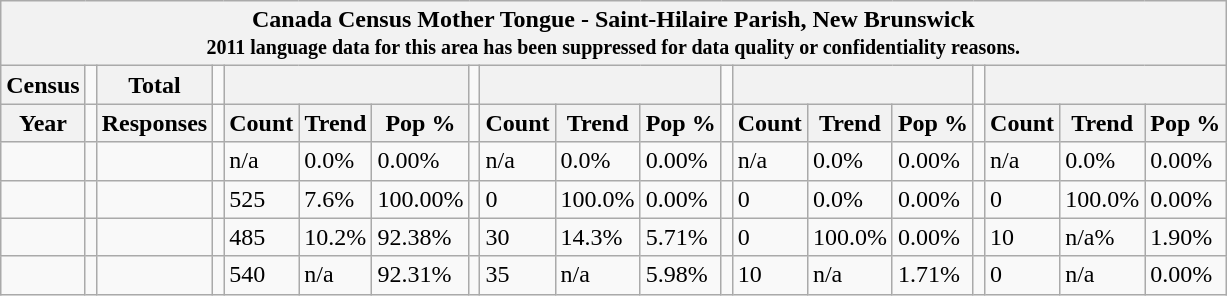<table class="wikitable">
<tr>
<th colspan="19">Canada Census Mother Tongue - Saint-Hilaire Parish, New Brunswick<br><small>2011 language data for this area has been suppressed for data quality or confidentiality reasons.</small></th>
</tr>
<tr>
<th>Census</th>
<td></td>
<th>Total</th>
<td colspan="1"></td>
<th colspan="3"></th>
<td colspan="1"></td>
<th colspan="3"></th>
<td colspan="1"></td>
<th colspan="3"></th>
<td colspan="1"></td>
<th colspan="3"></th>
</tr>
<tr>
<th>Year</th>
<td></td>
<th>Responses</th>
<td></td>
<th>Count</th>
<th>Trend</th>
<th>Pop %</th>
<td></td>
<th>Count</th>
<th>Trend</th>
<th>Pop %</th>
<td></td>
<th>Count</th>
<th>Trend</th>
<th>Pop %</th>
<td></td>
<th>Count</th>
<th>Trend</th>
<th>Pop %</th>
</tr>
<tr>
<td></td>
<td></td>
<td></td>
<td></td>
<td>n/a</td>
<td> 0.0%</td>
<td>0.00%</td>
<td></td>
<td>n/a</td>
<td> 0.0%</td>
<td>0.00%</td>
<td></td>
<td>n/a</td>
<td> 0.0%</td>
<td>0.00%</td>
<td></td>
<td>n/a</td>
<td> 0.0%</td>
<td>0.00%</td>
</tr>
<tr>
<td></td>
<td></td>
<td></td>
<td></td>
<td>525</td>
<td> 7.6%</td>
<td>100.00%</td>
<td></td>
<td>0</td>
<td> 100.0%</td>
<td>0.00%</td>
<td></td>
<td>0</td>
<td> 0.0%</td>
<td>0.00%</td>
<td></td>
<td>0</td>
<td> 100.0%</td>
<td>0.00%</td>
</tr>
<tr>
<td></td>
<td></td>
<td></td>
<td></td>
<td>485</td>
<td> 10.2%</td>
<td>92.38%</td>
<td></td>
<td>30</td>
<td> 14.3%</td>
<td>5.71%</td>
<td></td>
<td>0</td>
<td> 100.0%</td>
<td>0.00%</td>
<td></td>
<td>10</td>
<td> n/a%</td>
<td>1.90%</td>
</tr>
<tr>
<td></td>
<td></td>
<td></td>
<td></td>
<td>540</td>
<td>n/a</td>
<td>92.31%</td>
<td></td>
<td>35</td>
<td>n/a</td>
<td>5.98%</td>
<td></td>
<td>10</td>
<td>n/a</td>
<td>1.71%</td>
<td></td>
<td>0</td>
<td>n/a</td>
<td>0.00%</td>
</tr>
</table>
